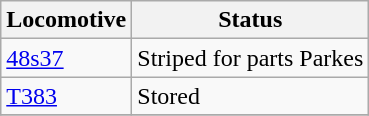<table class="wikitable sortable">
<tr>
<th>Locomotive</th>
<th>Status</th>
</tr>
<tr>
<td><a href='#'>48s37</a></td>
<td>Striped for parts Parkes</td>
</tr>
<tr>
<td><a href='#'>T383</a></td>
<td>Stored</td>
</tr>
<tr>
</tr>
</table>
